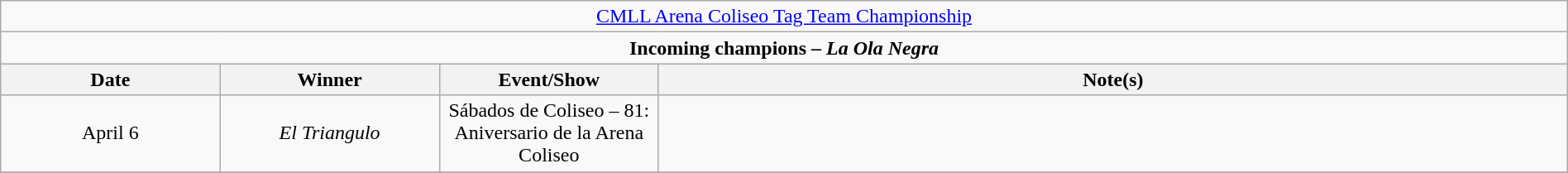<table class="wikitable" style="text-align:center; width:100%;">
<tr>
<td colspan="4" style="text-align: center;"><a href='#'>CMLL Arena Coliseo Tag Team Championship</a></td>
</tr>
<tr>
<td colspan="4" style="text-align: center;"><strong>Incoming champions – <em>La Ola Negra</em> </strong></td>
</tr>
<tr>
<th width=14%>Date</th>
<th width=14%>Winner</th>
<th width=14%>Event/Show</th>
<th width=58%>Note(s)</th>
</tr>
<tr>
<td>April 6</td>
<td><em>El Triangulo</em><br></td>
<td>Sábados de Coliseo – 81: Aniversario de la Arena Coliseo</td>
<td></td>
</tr>
<tr>
</tr>
</table>
